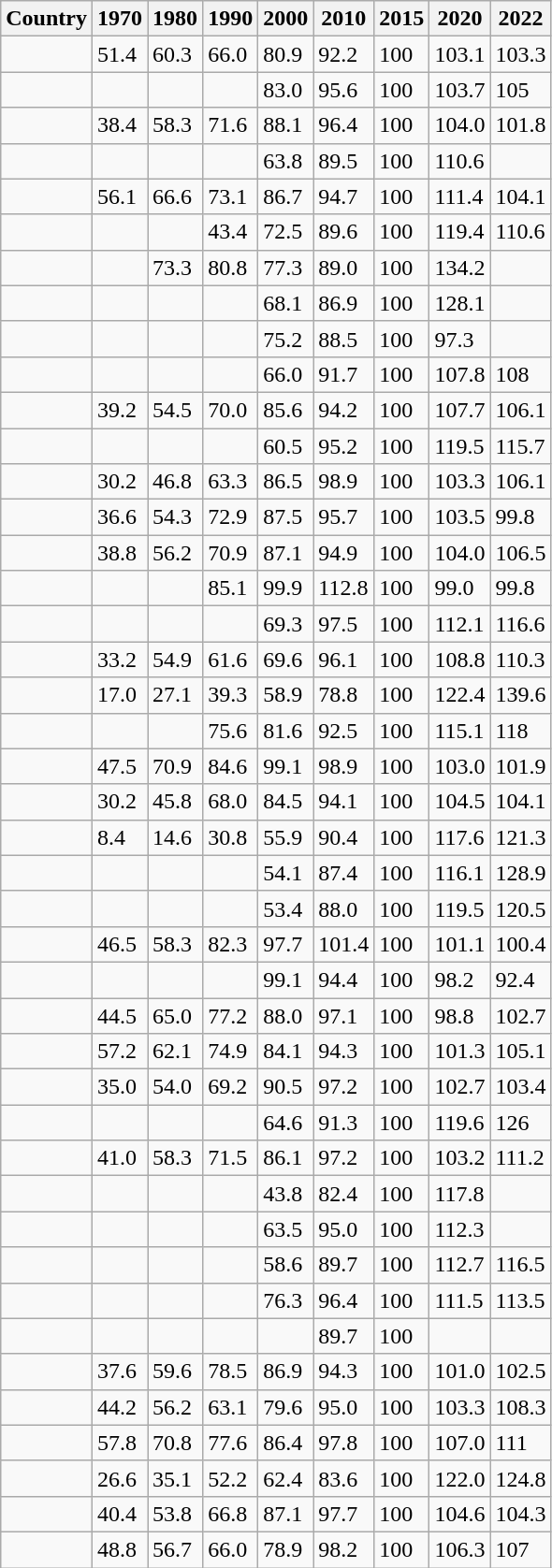<table class="wikitable sortable">
<tr>
<th>Country</th>
<th>1970</th>
<th>1980</th>
<th>1990</th>
<th>2000</th>
<th>2010</th>
<th>2015</th>
<th>2020</th>
<th>2022</th>
</tr>
<tr>
<td></td>
<td>51.4</td>
<td>60.3</td>
<td>66.0</td>
<td>80.9</td>
<td>92.2</td>
<td>100</td>
<td>103.1</td>
<td>103.3</td>
</tr>
<tr>
<td></td>
<td></td>
<td></td>
<td></td>
<td>83.0</td>
<td>95.6</td>
<td>100</td>
<td>103.7</td>
<td>105</td>
</tr>
<tr>
<td></td>
<td>38.4</td>
<td>58.3</td>
<td>71.6</td>
<td>88.1</td>
<td>96.4</td>
<td>100</td>
<td>104.0</td>
<td>101.8</td>
</tr>
<tr>
<td></td>
<td></td>
<td></td>
<td></td>
<td>63.8</td>
<td>89.5</td>
<td>100</td>
<td>110.6</td>
<td></td>
</tr>
<tr>
<td></td>
<td>56.1</td>
<td>66.6</td>
<td>73.1</td>
<td>86.7</td>
<td>94.7</td>
<td>100</td>
<td>111.4</td>
<td>104.1</td>
</tr>
<tr>
<td></td>
<td></td>
<td></td>
<td>43.4</td>
<td>72.5</td>
<td>89.6</td>
<td>100</td>
<td>119.4</td>
<td>110.6</td>
</tr>
<tr>
<td></td>
<td></td>
<td>73.3</td>
<td>80.8</td>
<td>77.3</td>
<td>89.0</td>
<td>100</td>
<td>134.2</td>
<td></td>
</tr>
<tr>
<td></td>
<td></td>
<td></td>
<td></td>
<td>68.1</td>
<td>86.9</td>
<td>100</td>
<td>128.1</td>
<td></td>
</tr>
<tr>
<td></td>
<td></td>
<td></td>
<td></td>
<td>75.2</td>
<td>88.5</td>
<td>100</td>
<td>97.3</td>
<td></td>
</tr>
<tr>
<td></td>
<td></td>
<td></td>
<td></td>
<td>66.0</td>
<td>91.7</td>
<td>100</td>
<td>107.8</td>
<td>108</td>
</tr>
<tr>
<td></td>
<td>39.2</td>
<td>54.5</td>
<td>70.0</td>
<td>85.6</td>
<td>94.2</td>
<td>100</td>
<td>107.7</td>
<td>106.1</td>
</tr>
<tr>
<td></td>
<td></td>
<td></td>
<td></td>
<td>60.5</td>
<td>95.2</td>
<td>100</td>
<td>119.5</td>
<td>115.7</td>
</tr>
<tr>
<td></td>
<td>30.2</td>
<td>46.8</td>
<td>63.3</td>
<td>86.5</td>
<td>98.9</td>
<td>100</td>
<td>103.3</td>
<td>106.1</td>
</tr>
<tr>
<td></td>
<td>36.6</td>
<td>54.3</td>
<td>72.9</td>
<td>87.5</td>
<td>95.7</td>
<td>100</td>
<td>103.5</td>
<td>99.8</td>
</tr>
<tr>
<td></td>
<td>38.8</td>
<td>56.2</td>
<td>70.9</td>
<td>87.1</td>
<td>94.9</td>
<td>100</td>
<td>104.0</td>
<td>106.5</td>
</tr>
<tr>
<td></td>
<td></td>
<td></td>
<td>85.1</td>
<td>99.9</td>
<td>112.8</td>
<td>100</td>
<td>99.0</td>
<td>99.8</td>
</tr>
<tr>
<td></td>
<td></td>
<td></td>
<td></td>
<td>69.3</td>
<td>97.5</td>
<td>100</td>
<td>112.1</td>
<td>116.6</td>
</tr>
<tr>
<td></td>
<td>33.2</td>
<td>54.9</td>
<td>61.6</td>
<td>69.6</td>
<td>96.1</td>
<td>100</td>
<td>108.8</td>
<td>110.3</td>
</tr>
<tr>
<td></td>
<td>17.0</td>
<td>27.1</td>
<td>39.3</td>
<td>58.9</td>
<td>78.8</td>
<td>100</td>
<td>122.4</td>
<td>139.6</td>
</tr>
<tr>
<td></td>
<td></td>
<td></td>
<td>75.6</td>
<td>81.6</td>
<td>92.5</td>
<td>100</td>
<td>115.1</td>
<td>118</td>
</tr>
<tr>
<td></td>
<td>47.5</td>
<td>70.9</td>
<td>84.6</td>
<td>99.1</td>
<td>98.9</td>
<td>100</td>
<td>103.0</td>
<td>101.9</td>
</tr>
<tr>
<td></td>
<td>30.2</td>
<td>45.8</td>
<td>68.0</td>
<td>84.5</td>
<td>94.1</td>
<td>100</td>
<td>104.5</td>
<td>104.1</td>
</tr>
<tr>
<td></td>
<td>8.4</td>
<td>14.6</td>
<td>30.8</td>
<td>55.9</td>
<td>90.4</td>
<td>100</td>
<td>117.6</td>
<td>121.3</td>
</tr>
<tr>
<td></td>
<td></td>
<td></td>
<td></td>
<td>54.1</td>
<td>87.4</td>
<td>100</td>
<td>116.1</td>
<td>128.9</td>
</tr>
<tr>
<td></td>
<td></td>
<td></td>
<td></td>
<td>53.4</td>
<td>88.0</td>
<td>100</td>
<td>119.5</td>
<td>120.5</td>
</tr>
<tr>
<td></td>
<td>46.5</td>
<td>58.3</td>
<td>82.3</td>
<td>97.7</td>
<td>101.4</td>
<td>100</td>
<td>101.1</td>
<td>100.4</td>
</tr>
<tr>
<td></td>
<td></td>
<td></td>
<td></td>
<td>99.1</td>
<td>94.4</td>
<td>100</td>
<td>98.2</td>
<td>92.4</td>
</tr>
<tr>
<td></td>
<td>44.5</td>
<td>65.0</td>
<td>77.2</td>
<td>88.0</td>
<td>97.1</td>
<td>100</td>
<td>98.8</td>
<td>102.7</td>
</tr>
<tr>
<td></td>
<td>57.2</td>
<td>62.1</td>
<td>74.9</td>
<td>84.1</td>
<td>94.3</td>
<td>100</td>
<td>101.3</td>
<td>105.1</td>
</tr>
<tr>
<td></td>
<td>35.0</td>
<td>54.0</td>
<td>69.2</td>
<td>90.5</td>
<td>97.2</td>
<td>100</td>
<td>102.7</td>
<td>103.4</td>
</tr>
<tr>
<td></td>
<td></td>
<td></td>
<td></td>
<td>64.6</td>
<td>91.3</td>
<td>100</td>
<td>119.6</td>
<td>126</td>
</tr>
<tr>
<td></td>
<td>41.0</td>
<td>58.3</td>
<td>71.5</td>
<td>86.1</td>
<td>97.2</td>
<td>100</td>
<td>103.2</td>
<td>111.2</td>
</tr>
<tr>
<td></td>
<td></td>
<td></td>
<td></td>
<td>43.8</td>
<td>82.4</td>
<td>100</td>
<td>117.8</td>
<td></td>
</tr>
<tr>
<td></td>
<td></td>
<td></td>
<td></td>
<td>63.5</td>
<td>95.0</td>
<td>100</td>
<td>112.3</td>
<td></td>
</tr>
<tr>
<td></td>
<td></td>
<td></td>
<td></td>
<td>58.6</td>
<td>89.7</td>
<td>100</td>
<td>112.7</td>
<td>116.5</td>
</tr>
<tr>
<td></td>
<td></td>
<td></td>
<td></td>
<td>76.3</td>
<td>96.4</td>
<td>100</td>
<td>111.5</td>
<td>113.5</td>
</tr>
<tr>
<td></td>
<td></td>
<td></td>
<td></td>
<td></td>
<td>89.7</td>
<td>100</td>
<td></td>
<td></td>
</tr>
<tr>
<td></td>
<td>37.6</td>
<td>59.6</td>
<td>78.5</td>
<td>86.9</td>
<td>94.3</td>
<td>100</td>
<td>101.0</td>
<td>102.5</td>
</tr>
<tr>
<td></td>
<td>44.2</td>
<td>56.2</td>
<td>63.1</td>
<td>79.6</td>
<td>95.0</td>
<td>100</td>
<td>103.3</td>
<td>108.3</td>
</tr>
<tr>
<td></td>
<td>57.8</td>
<td>70.8</td>
<td>77.6</td>
<td>86.4</td>
<td>97.8</td>
<td>100</td>
<td>107.0</td>
<td>111</td>
</tr>
<tr>
<td></td>
<td>26.6</td>
<td>35.1</td>
<td>52.2</td>
<td>62.4</td>
<td>83.6</td>
<td>100</td>
<td>122.0</td>
<td>124.8</td>
</tr>
<tr>
<td></td>
<td>40.4</td>
<td>53.8</td>
<td>66.8</td>
<td>87.1</td>
<td>97.7</td>
<td>100</td>
<td>104.6</td>
<td>104.3</td>
</tr>
<tr>
<td></td>
<td>48.8</td>
<td>56.7</td>
<td>66.0</td>
<td>78.9</td>
<td>98.2</td>
<td>100</td>
<td>106.3</td>
<td>107</td>
</tr>
</table>
